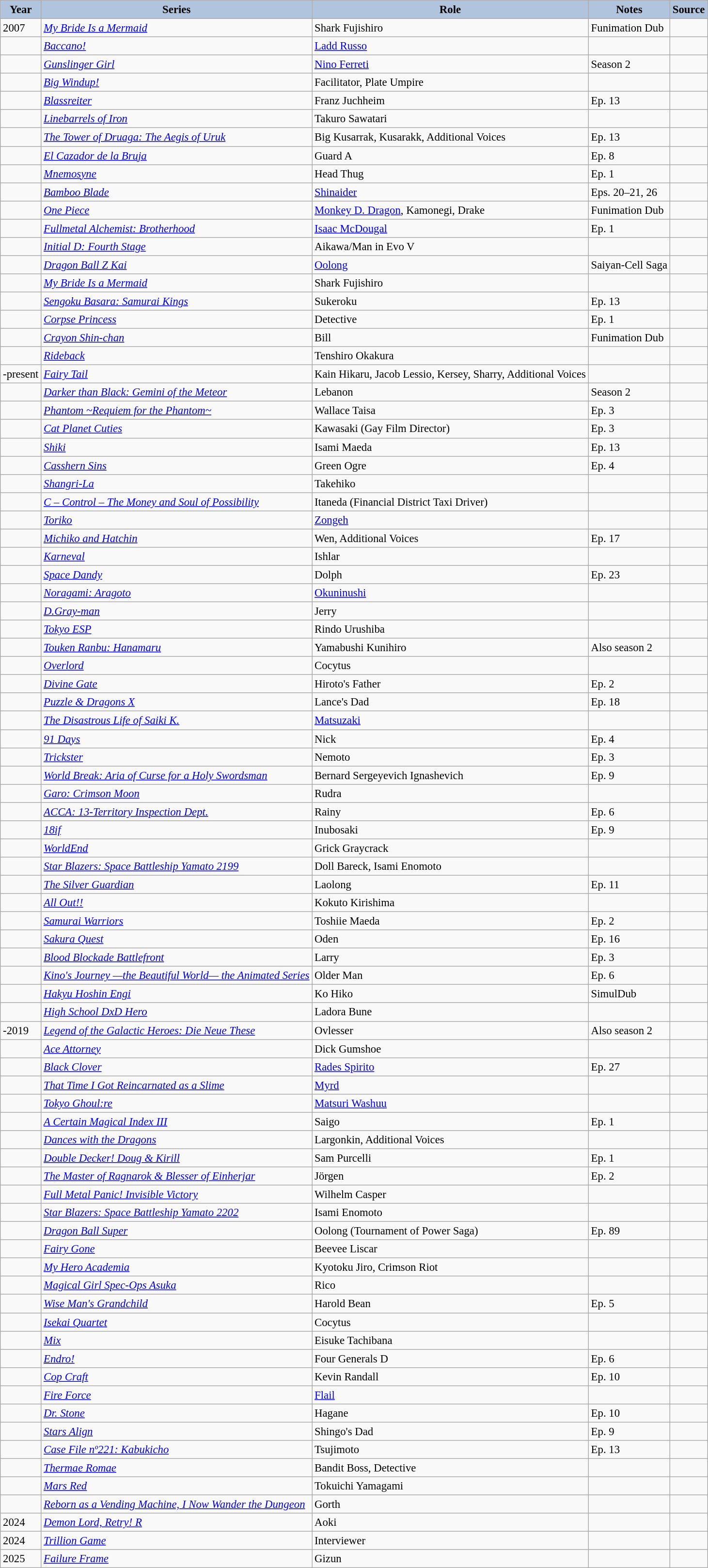<table class="wikitable sortable plainrowheaders" style="width=95%;  font-size: 95%;">
<tr>
<th style="background:#b0c4de;">Year</th>
<th style="background:#b0c4de;">Series</th>
<th style="background:#b0c4de;">Role</th>
<th style="background:#b0c4de;" class="unsortable">Notes</th>
<th style="background:#b0c4de;" class="unsortable">Source</th>
</tr>
<tr>
<td>2007</td>
<td><em><a href='#'>My Bride Is a Mermaid</a></em></td>
<td>Shark Fujishiro</td>
<td>Funimation Dub</td>
<td></td>
</tr>
<tr>
<td></td>
<td><em><a href='#'>Baccano!</a></em></td>
<td><a href='#'>Ladd Russo</a></td>
<td></td>
<td></td>
</tr>
<tr>
<td></td>
<td><em><a href='#'>Gunslinger Girl</a></em></td>
<td><a href='#'>Nino Ferreti</a></td>
<td>Season 2</td>
<td></td>
</tr>
<tr>
<td></td>
<td><em><a href='#'>Big Windup!</a></em></td>
<td>Facilitator, Plate Umpire</td>
<td></td>
<td></td>
</tr>
<tr>
<td></td>
<td><em><a href='#'>Blassreiter</a></em></td>
<td>Franz Juchheim</td>
<td>Ep. 13</td>
<td></td>
</tr>
<tr>
<td></td>
<td><em><a href='#'>Linebarrels of Iron</a></em></td>
<td>Takuro Sawatari</td>
<td></td>
<td></td>
</tr>
<tr>
<td></td>
<td><em><a href='#'>The Tower of Druaga: The Aegis of Uruk</a></em></td>
<td>Big Kusarrak, Kusarakk, Additional Voices</td>
<td>Ep. 13</td>
<td></td>
</tr>
<tr>
<td></td>
<td><em><a href='#'>El Cazador de la Bruja</a></em></td>
<td>Guard A</td>
<td>Ep. 8</td>
<td></td>
</tr>
<tr>
<td></td>
<td><em><a href='#'>Mnemosyne</a></em></td>
<td>Head Thug</td>
<td>Ep. 1</td>
<td></td>
</tr>
<tr>
<td></td>
<td><em><a href='#'>Bamboo Blade</a></em></td>
<td><a href='#'>Shinaider</a></td>
<td>Eps. 20–21, 26</td>
<td></td>
</tr>
<tr>
<td></td>
<td><em><a href='#'>One Piece</a></em></td>
<td><a href='#'>Monkey D. Dragon</a>, Kamonegi, Drake</td>
<td>Funimation Dub</td>
<td></td>
</tr>
<tr>
<td></td>
<td><em><a href='#'>Fullmetal Alchemist: Brotherhood</a></em></td>
<td><a href='#'>Isaac McDougal</a></td>
<td>Ep. 1</td>
<td></td>
</tr>
<tr>
<td></td>
<td><em><a href='#'>Initial D: Fourth Stage</a></em></td>
<td>Aikawa/Man in Evo V</td>
<td></td>
<td></td>
</tr>
<tr>
<td></td>
<td><em><a href='#'>Dragon Ball Z Kai</a></em></td>
<td><a href='#'>Oolong</a></td>
<td>Saiyan-Cell Saga</td>
<td></td>
</tr>
<tr>
<td></td>
<td><em><a href='#'>My Bride Is a Mermaid</a></em></td>
<td>Shark Fujishiro</td>
<td></td>
<td></td>
</tr>
<tr>
<td></td>
<td><em><a href='#'>Sengoku Basara: Samurai Kings</a></em></td>
<td>Sukeroku</td>
<td>Ep. 13</td>
<td></td>
</tr>
<tr>
<td></td>
<td><em><a href='#'>Corpse Princess</a></em></td>
<td>Detective</td>
<td>Ep. 1</td>
<td></td>
</tr>
<tr>
<td></td>
<td><em><a href='#'>Crayon Shin-chan</a></em></td>
<td>Bill</td>
<td>Funimation Dub</td>
<td></td>
</tr>
<tr>
<td></td>
<td><em><a href='#'>Rideback</a></em></td>
<td>Tenshiro Okakura</td>
<td></td>
<td></td>
</tr>
<tr>
<td>-present</td>
<td><em><a href='#'>Fairy Tail</a></em></td>
<td>Kain Hikaru, Jacob Lessio, Kersey, Sharry, Additional Voices</td>
<td></td>
<td></td>
</tr>
<tr>
<td></td>
<td><em><a href='#'>Darker than Black: Gemini of the Meteor</a></em></td>
<td>Lebanon</td>
<td>Season 2</td>
<td></td>
</tr>
<tr>
<td></td>
<td><em><a href='#'>Phantom ~Requiem for the Phantom~</a></em></td>
<td>Wallace Taisa</td>
<td>Ep. 3</td>
<td></td>
</tr>
<tr>
<td></td>
<td><em><a href='#'>Cat Planet Cuties</a></em></td>
<td>Kawasaki (Gay Film Director)</td>
<td>Ep. 3</td>
<td></td>
</tr>
<tr>
<td></td>
<td><em><a href='#'>Shiki</a></em></td>
<td>Isami Maeda</td>
<td>Ep. 13</td>
<td></td>
</tr>
<tr>
<td></td>
<td><em><a href='#'>Casshern Sins</a></em></td>
<td>Green Ogre</td>
<td>Ep. 4</td>
<td></td>
</tr>
<tr>
<td></td>
<td><em><a href='#'>Shangri-La</a></em></td>
<td>Takehiko</td>
<td></td>
<td></td>
</tr>
<tr>
<td></td>
<td><em><a href='#'>C – Control – The Money and Soul of Possibility</a></em></td>
<td>Itaneda (Financial District Taxi Driver)</td>
<td></td>
<td></td>
</tr>
<tr>
<td></td>
<td><em><a href='#'>Toriko</a></em></td>
<td><a href='#'>Zongeh</a></td>
<td></td>
<td></td>
</tr>
<tr>
<td></td>
<td><em><a href='#'>Michiko and Hatchin</a></em></td>
<td>Wen, Additional Voices</td>
<td>Ep. 17</td>
<td></td>
</tr>
<tr>
<td></td>
<td><em><a href='#'>Karneval</a></em></td>
<td>Ishlar</td>
<td></td>
<td></td>
</tr>
<tr>
<td></td>
<td><em><a href='#'>Space Dandy</a></em></td>
<td>Dolph</td>
<td>Ep. 23</td>
<td></td>
</tr>
<tr>
<td></td>
<td><em><a href='#'>Noragami: Aragoto</a></em></td>
<td><a href='#'>Okuninushi</a></td>
<td></td>
<td></td>
</tr>
<tr>
<td></td>
<td><em><a href='#'>D.Gray-man</a></em></td>
<td>Jerry</td>
<td></td>
<td></td>
</tr>
<tr>
<td></td>
<td><em><a href='#'>Tokyo ESP</a></em></td>
<td>Rindo Urushiba</td>
<td></td>
<td></td>
</tr>
<tr>
<td></td>
<td><em><a href='#'>Touken Ranbu: Hanamaru</a></em></td>
<td>Yamabushi Kunihiro</td>
<td>Also season 2</td>
<td></td>
</tr>
<tr>
<td></td>
<td><em><a href='#'>Overlord</a></em></td>
<td>Cocytus</td>
<td></td>
<td></td>
</tr>
<tr>
<td></td>
<td><em><a href='#'>Divine Gate</a></em></td>
<td>Hiroto's Father</td>
<td>Ep. 2</td>
<td></td>
</tr>
<tr>
<td></td>
<td><em><a href='#'>Puzzle & Dragons X</a></em></td>
<td>Lance's Dad</td>
<td>Ep. 18</td>
<td></td>
</tr>
<tr>
<td></td>
<td><em><a href='#'>The Disastrous Life of Saiki K.</a></em></td>
<td><a href='#'>Matsuzaki</a></td>
<td></td>
<td></td>
</tr>
<tr>
<td></td>
<td><em><a href='#'>91 Days</a></em></td>
<td>Nick</td>
<td>Ep. 4</td>
<td></td>
</tr>
<tr>
<td></td>
<td><em><a href='#'>Trickster</a></em></td>
<td>Nemoto</td>
<td>Ep. 3</td>
<td></td>
</tr>
<tr>
<td></td>
<td><em><a href='#'>World Break: Aria of Curse for a Holy Swordsman</a></em></td>
<td>Bernard Sergeyevich Ignashevich</td>
<td>Ep. 9</td>
<td></td>
</tr>
<tr>
<td></td>
<td><em><a href='#'>Garo: Crimson Moon</a></em></td>
<td>Rudra</td>
<td></td>
<td></td>
</tr>
<tr>
<td></td>
<td><em><a href='#'>ACCA: 13-Territory Inspection Dept.</a></em></td>
<td>Rainy</td>
<td>Ep. 6</td>
<td></td>
</tr>
<tr>
<td></td>
<td><em><a href='#'>18if</a></em></td>
<td>Inubosaki</td>
<td>Ep. 9</td>
<td></td>
</tr>
<tr>
<td></td>
<td><em><a href='#'>WorldEnd</a></em></td>
<td>Grick Graycrack</td>
<td></td>
<td></td>
</tr>
<tr>
<td></td>
<td><em><a href='#'>Star Blazers: Space Battleship Yamato 2199</a></em></td>
<td>Doll Bareck, Isami Enomoto</td>
<td></td>
<td></td>
</tr>
<tr>
<td></td>
<td><em><a href='#'>The Silver Guardian</a></em></td>
<td>Laolong</td>
<td>Ep. 11</td>
<td></td>
</tr>
<tr>
<td></td>
<td><em><a href='#'>All Out!!</a></em></td>
<td>Kokuto Kirishima</td>
<td></td>
<td></td>
</tr>
<tr>
<td></td>
<td><em><a href='#'>Samurai Warriors</a></em></td>
<td>Toshiie Maeda</td>
<td>Ep. 2</td>
<td></td>
</tr>
<tr>
<td></td>
<td><em><a href='#'>Sakura Quest</a></em></td>
<td>Oden</td>
<td>Ep. 16</td>
<td></td>
</tr>
<tr>
<td></td>
<td><em><a href='#'>Blood Blockade Battlefront</a></em></td>
<td>Larry</td>
<td>Ep. 3</td>
<td></td>
</tr>
<tr>
<td></td>
<td><em><a href='#'>Kino's Journey —the Beautiful World— the Animated Series</a></em></td>
<td>Older Man</td>
<td>Ep. 6</td>
<td></td>
</tr>
<tr>
<td></td>
<td><em><a href='#'>Hakyu Hoshin Engi</a></em></td>
<td>Ko Hiko</td>
<td>SimulDub</td>
<td></td>
</tr>
<tr>
<td></td>
<td><em><a href='#'>High School DxD Hero</a></em></td>
<td>Ladora Bune</td>
<td></td>
<td></td>
</tr>
<tr>
<td>-2019</td>
<td><em><a href='#'>Legend of the Galactic Heroes: Die Neue These</a></em></td>
<td>Ovlesser</td>
<td>Also season 2</td>
<td></td>
</tr>
<tr>
<td></td>
<td><em><a href='#'>Ace Attorney</a></em></td>
<td>Dick Gumshoe</td>
<td></td>
<td></td>
</tr>
<tr>
<td></td>
<td><em><a href='#'>Black Clover</a></em></td>
<td><a href='#'>Rades Spirito</a></td>
<td>Ep. 27</td>
<td></td>
</tr>
<tr>
<td></td>
<td><em><a href='#'>That Time I Got Reincarnated as a Slime</a></em></td>
<td><a href='#'>Myrd</a></td>
<td></td>
<td></td>
</tr>
<tr>
<td></td>
<td><em><a href='#'>Tokyo Ghoul:re</a></em></td>
<td><a href='#'>Matsuri Washuu</a></td>
<td></td>
<td></td>
</tr>
<tr>
<td></td>
<td><em><a href='#'>A Certain Magical Index III</a></em></td>
<td>Saigo</td>
<td>Ep. 1</td>
<td></td>
</tr>
<tr>
<td></td>
<td><em><a href='#'>Dances with the Dragons</a></em></td>
<td>Largonkin, Additional Voices</td>
<td></td>
<td></td>
</tr>
<tr>
<td></td>
<td><em><a href='#'>Double Decker! Doug & Kirill</a></em></td>
<td>Sam Purcelli</td>
<td>Ep. 1</td>
<td></td>
</tr>
<tr>
<td></td>
<td><em><a href='#'>The Master of Ragnarok & Blesser of Einherjar</a></em></td>
<td>Jörgen</td>
<td>Ep. 2</td>
<td></td>
</tr>
<tr>
<td></td>
<td><em><a href='#'>Full Metal Panic! Invisible Victory</a></em></td>
<td>Wilhelm Casper</td>
<td></td>
<td></td>
</tr>
<tr>
<td></td>
<td><em><a href='#'>Star Blazers: Space Battleship Yamato 2202</a></em></td>
<td>Isami Enomoto</td>
<td></td>
<td></td>
</tr>
<tr>
<td></td>
<td><em><a href='#'>Dragon Ball Super</a></em></td>
<td>Oolong (Tournament of Power Saga)</td>
<td>Ep. 89</td>
<td></td>
</tr>
<tr>
<td></td>
<td><em><a href='#'>Fairy Gone</a></em></td>
<td>Beevee Liscar</td>
<td></td>
<td></td>
</tr>
<tr>
<td></td>
<td><em><a href='#'>My Hero Academia</a></em></td>
<td>Kyotoku Jiro, Crimson Riot</td>
<td></td>
<td></td>
</tr>
<tr>
<td></td>
<td><em><a href='#'>Magical Girl Spec-Ops Asuka</a></em></td>
<td>Rico</td>
<td></td>
<td></td>
</tr>
<tr>
<td></td>
<td><em><a href='#'>Wise Man's Grandchild</a></em></td>
<td>Harold Bean</td>
<td>Ep. 5</td>
<td></td>
</tr>
<tr>
<td></td>
<td><em><a href='#'>Isekai Quartet</a></em></td>
<td>Cocytus</td>
<td></td>
<td></td>
</tr>
<tr>
<td></td>
<td><em><a href='#'>Mix</a></em></td>
<td>Eisuke Tachibana</td>
<td></td>
<td></td>
</tr>
<tr>
<td></td>
<td><em><a href='#'>Endro!</a></em></td>
<td>Four Generals D</td>
<td>Ep. 6</td>
<td></td>
</tr>
<tr>
<td></td>
<td><em><a href='#'>Cop Craft</a></em></td>
<td>Kevin Randall</td>
<td>Ep. 10</td>
<td></td>
</tr>
<tr>
<td></td>
<td><em><a href='#'>Fire Force</a></em></td>
<td><a href='#'>Flail</a></td>
<td></td>
<td></td>
</tr>
<tr>
<td></td>
<td><em><a href='#'>Dr. Stone</a></em></td>
<td>Hagane</td>
<td>Ep. 10</td>
<td></td>
</tr>
<tr>
<td></td>
<td><em><a href='#'>Stars Align</a></em></td>
<td>Shingo's Dad</td>
<td>Ep. 9</td>
<td></td>
</tr>
<tr>
<td></td>
<td><em><a href='#'>Case File nº221: Kabukicho</a></em></td>
<td>Tsujimoto</td>
<td>Ep. 13</td>
<td></td>
</tr>
<tr>
<td></td>
<td><em><a href='#'>Thermae Romae</a></em></td>
<td>Bandit Boss, Detective</td>
<td></td>
<td></td>
</tr>
<tr>
<td></td>
<td><em><a href='#'>Mars Red</a></em></td>
<td>Tokuichi Yamagami</td>
<td></td>
<td></td>
</tr>
<tr>
<td></td>
<td><em><a href='#'>Reborn as a Vending Machine, I Now Wander the Dungeon</a></em></td>
<td>Gorth</td>
<td></td>
<td></td>
</tr>
<tr>
<td>2024</td>
<td><em><a href='#'>Demon Lord, Retry! R</a></em></td>
<td>Aoki</td>
<td></td>
<td></td>
</tr>
<tr>
<td>2024</td>
<td><em><a href='#'>Trillion Game</a></em></td>
<td>Interviewer</td>
<td></td>
<td></td>
</tr>
<tr>
<td>2025</td>
<td><em><a href='#'>Failure Frame</a></em></td>
<td>Gizun</td>
<td></td>
<td></td>
</tr>
</table>
